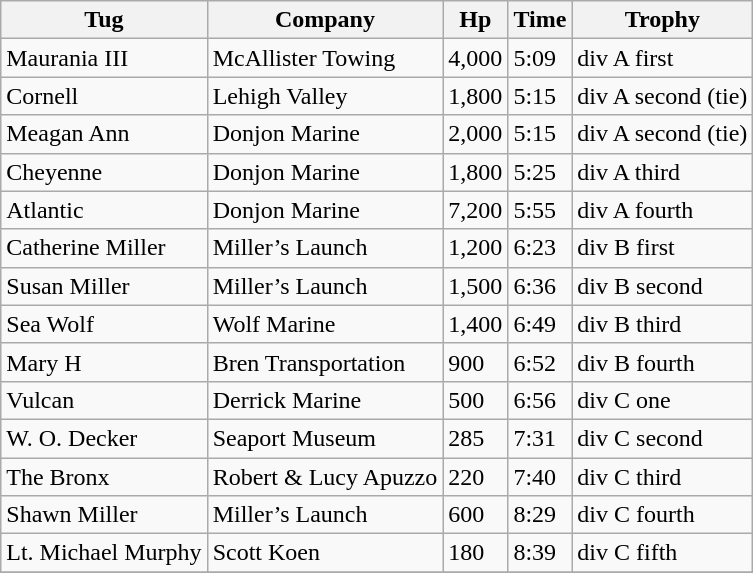<table class="wikitable">
<tr>
<th>Tug</th>
<th>Company</th>
<th>Hp</th>
<th>Time</th>
<th>Trophy</th>
</tr>
<tr>
<td>Maurania III</td>
<td>McAllister Towing</td>
<td>4,000</td>
<td>5:09</td>
<td>div A first</td>
</tr>
<tr>
<td>Cornell</td>
<td>Lehigh Valley</td>
<td>1,800</td>
<td>5:15</td>
<td>div A second (tie)</td>
</tr>
<tr>
<td>Meagan Ann</td>
<td>Donjon Marine</td>
<td>2,000</td>
<td>5:15</td>
<td>div A second (tie)</td>
</tr>
<tr>
<td>Cheyenne</td>
<td>Donjon Marine</td>
<td>1,800</td>
<td>5:25</td>
<td>div A third</td>
</tr>
<tr>
<td>Atlantic</td>
<td>Donjon Marine</td>
<td>7,200</td>
<td>5:55</td>
<td>div A fourth</td>
</tr>
<tr>
<td>Catherine Miller</td>
<td>Miller’s Launch</td>
<td>1,200</td>
<td>6:23</td>
<td>div B first</td>
</tr>
<tr>
<td>Susan Miller</td>
<td>Miller’s Launch</td>
<td>1,500</td>
<td>6:36</td>
<td>div B second</td>
</tr>
<tr>
<td>Sea Wolf</td>
<td>Wolf Marine</td>
<td>1,400</td>
<td>6:49</td>
<td>div B third</td>
</tr>
<tr>
<td>Mary H</td>
<td>Bren Transportation</td>
<td>900</td>
<td>6:52</td>
<td>div B fourth</td>
</tr>
<tr>
<td>Vulcan</td>
<td>Derrick Marine</td>
<td>500</td>
<td>6:56</td>
<td>div C one</td>
</tr>
<tr>
<td>W. O. Decker</td>
<td>Seaport Museum</td>
<td>285</td>
<td>7:31</td>
<td>div C second</td>
</tr>
<tr>
<td>The Bronx</td>
<td>Robert & Lucy Apuzzo</td>
<td>220</td>
<td>7:40</td>
<td>div C third</td>
</tr>
<tr>
<td>Shawn Miller</td>
<td>Miller’s Launch</td>
<td>600</td>
<td>8:29</td>
<td>div C fourth</td>
</tr>
<tr>
<td>Lt. Michael Murphy</td>
<td>Scott Koen</td>
<td>180</td>
<td>8:39</td>
<td>div C fifth</td>
</tr>
<tr>
</tr>
</table>
